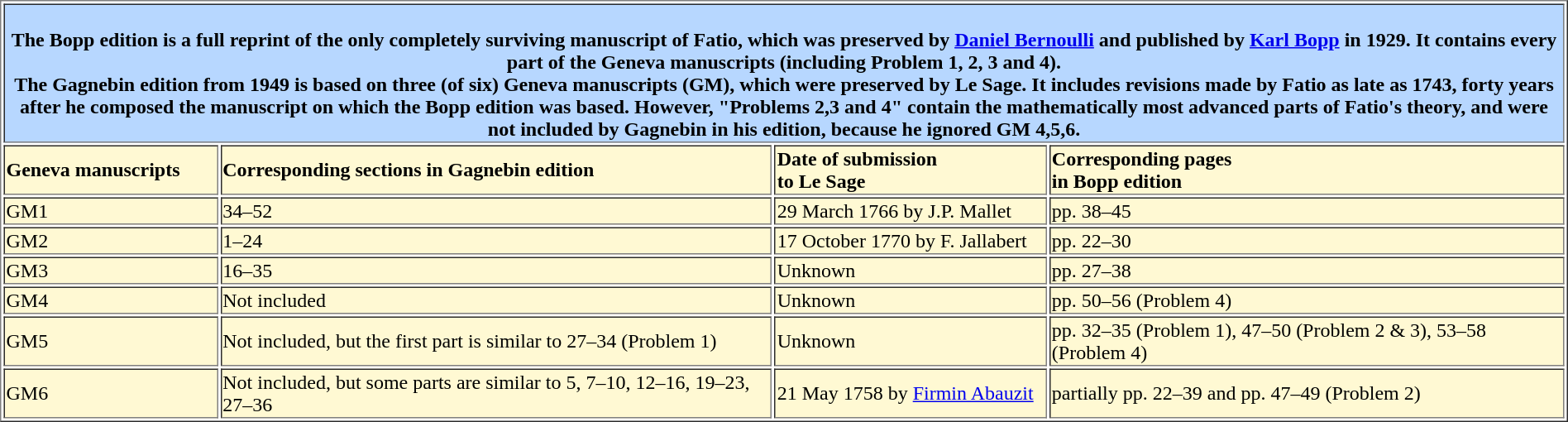<table border=1>
<tr>
<th colspan=4 bgcolor="#B7D7FF"><br>The Bopp edition is a full reprint of the only completely surviving manuscript of Fatio, which was preserved by <a href='#'>Daniel Bernoulli</a> and published by <a href='#'>Karl Bopp</a> in 1929. It contains every part of the Geneva manuscripts (including Problem 1, 2, 3 and 4).<br>The Gagnebin edition from 1949 is based on three (of six) Geneva manuscripts (GM), which were preserved by Le Sage. It includes revisions made by Fatio as late as 1743, forty years after he composed the manuscript on which the Bopp edition was based. However, "Problems 2,3 and 4" contain the mathematically most advanced parts of Fatio's theory, and were not included by Gagnebin in his edition, because he ignored GM 4,5,6.</th>
</tr>
<tr bgcolor="#FFF9D3">
<td><strong>Geneva manuscripts</strong></td>
<td><strong>Corresponding sections in Gagnebin edition</strong></td>
<td><strong>Date of submission<br>to Le Sage</strong></td>
<td><strong>Corresponding pages<br> in Bopp edition</strong></td>
</tr>
<tr bgcolor="#FFF9D3">
<td>GM1</td>
<td>34–52</td>
<td>29 March 1766 by J.P. Mallet</td>
<td>pp. 38–45</td>
</tr>
<tr bgcolor="#FFF9D3">
<td>GM2</td>
<td>1–24</td>
<td>17 October 1770 by F. Jallabert</td>
<td>pp. 22–30</td>
</tr>
<tr bgcolor="#FFF9D3">
<td>GM3</td>
<td>16–35</td>
<td>Unknown</td>
<td>pp. 27–38</td>
</tr>
<tr bgcolor="#FFF9D3">
<td>GM4</td>
<td>Not included</td>
<td>Unknown</td>
<td>pp. 50–56 (Problem 4)</td>
</tr>
<tr bgcolor="#FFF9D3">
<td>GM5</td>
<td>Not included, but the first part is similar to 27–34 (Problem 1)</td>
<td>Unknown</td>
<td>pp. 32–35 (Problem 1), 47–50 (Problem 2 & 3), 53–58 (Problem 4)</td>
</tr>
<tr bgcolor="#FFF9D3">
<td>GM6</td>
<td>Not included, but some parts are similar to 5, 7–10, 12–16, 19–23, 27–36</td>
<td>21 May 1758 by <a href='#'>Firmin Abauzit</a></td>
<td>partially pp. 22–39 and pp. 47–49 (Problem 2)</td>
</tr>
</table>
